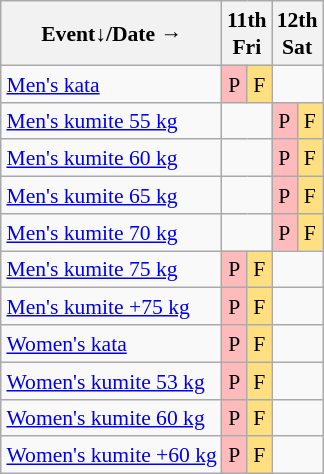<table class="wikitable" style="margin:0.5em auto; font-size:90%; line-height:1.25em; text-align:center;">
<tr>
<th>Event↓/Date →</th>
<th colspan=2>11th<br>Fri</th>
<th colspan=2>12th<br>Sat</th>
</tr>
<tr>
<td align="left"><a href='#'>Men's kata</a></td>
<td bgcolor="#FFBBBB">P</td>
<td bgcolor="#FFDF80">F</td>
<td colspan=2></td>
</tr>
<tr>
<td align="left"><a href='#'>Men's kumite 55 kg</a></td>
<td colspan=2></td>
<td bgcolor="#FFBBBB">P</td>
<td bgcolor="#FFDF80">F</td>
</tr>
<tr>
<td align="left"><a href='#'>Men's kumite 60 kg</a></td>
<td colspan=2></td>
<td bgcolor="#FFBBBB">P</td>
<td bgcolor="#FFDF80">F</td>
</tr>
<tr>
<td align="left"><a href='#'>Men's kumite 65 kg</a></td>
<td colspan=2></td>
<td bgcolor="#FFBBBB">P</td>
<td bgcolor="#FFDF80">F</td>
</tr>
<tr>
<td align="left"><a href='#'>Men's kumite 70 kg</a></td>
<td colspan=2></td>
<td bgcolor="#FFBBBB">P</td>
<td bgcolor="#FFDF80">F</td>
</tr>
<tr>
<td align="left"><a href='#'>Men's kumite 75 kg</a></td>
<td bgcolor="#FFBBBB">P</td>
<td bgcolor="#FFDF80">F</td>
<td colspan=2></td>
</tr>
<tr>
<td align="left"><a href='#'>Men's kumite +75 kg</a></td>
<td bgcolor="#FFBBBB">P</td>
<td bgcolor="#FFDF80">F</td>
<td colspan=2></td>
</tr>
<tr>
<td align="left"><a href='#'>Women's kata</a></td>
<td bgcolor="#FFBBBB">P</td>
<td bgcolor="#FFDF80">F</td>
<td colspan=2></td>
</tr>
<tr>
<td align="left"><a href='#'>Women's kumite 53 kg</a></td>
<td bgcolor="#FFBBBB">P</td>
<td bgcolor="#FFDF80">F</td>
<td colspan=2></td>
</tr>
<tr>
<td align="left"><a href='#'>Women's kumite 60 kg</a></td>
<td bgcolor="#FFBBBB">P</td>
<td bgcolor="#FFDF80">F</td>
<td colspan=2></td>
</tr>
<tr>
<td align="left"><a href='#'>Women's kumite +60 kg</a></td>
<td bgcolor="#FFBBBB">P</td>
<td bgcolor="#FFDF80">F</td>
<td colspan=2></td>
</tr>
</table>
